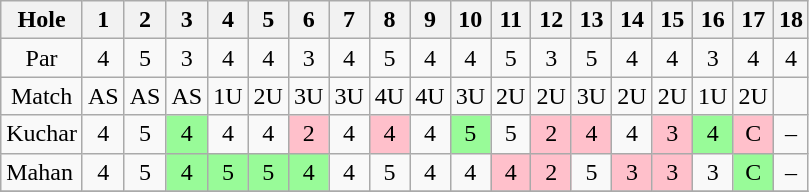<table class="wikitable" style="text-align:center">
<tr>
<th>Hole</th>
<th> 1 </th>
<th> 2 </th>
<th> 3 </th>
<th> 4 </th>
<th> 5 </th>
<th> 6 </th>
<th> 7 </th>
<th> 8 </th>
<th> 9 </th>
<th>10</th>
<th>11</th>
<th>12</th>
<th>13</th>
<th>14</th>
<th>15</th>
<th>16</th>
<th>17</th>
<th>18</th>
</tr>
<tr>
<td>Par</td>
<td>4</td>
<td>5</td>
<td>3</td>
<td>4</td>
<td>4</td>
<td>3</td>
<td>4</td>
<td>5</td>
<td>4</td>
<td>4</td>
<td>5</td>
<td>3</td>
<td>5</td>
<td>4</td>
<td>4</td>
<td>3</td>
<td>4</td>
<td>4</td>
</tr>
<tr>
<td>Match</td>
<td>AS</td>
<td>AS</td>
<td>AS</td>
<td>1U</td>
<td>2U</td>
<td>3U</td>
<td>3U</td>
<td>4U</td>
<td>4U</td>
<td>3U</td>
<td>2U</td>
<td>2U</td>
<td>3U</td>
<td>2U</td>
<td>2U</td>
<td>1U</td>
<td>2U</td>
<td></td>
</tr>
<tr>
<td align=left> Kuchar</td>
<td>4</td>
<td>5</td>
<td style="background: PaleGreen;">4</td>
<td>4</td>
<td>4</td>
<td style="background: Pink;">2</td>
<td>4</td>
<td style="background: Pink;">4</td>
<td>4</td>
<td style="background: PaleGreen;">5</td>
<td>5</td>
<td style="background: Pink;">2</td>
<td style="background: Pink;">4</td>
<td>4</td>
<td style="background: Pink;">3</td>
<td style="background: PaleGreen;">4</td>
<td style="background: Pink;">C</td>
<td>–</td>
</tr>
<tr>
<td align=left> Mahan</td>
<td>4</td>
<td>5</td>
<td style="background: PaleGreen;">4</td>
<td style="background: PaleGreen;">5</td>
<td style="background: PaleGreen;">5</td>
<td style="background: PaleGreen;">4</td>
<td>4</td>
<td>5</td>
<td>4</td>
<td>4</td>
<td style="background: Pink;">4</td>
<td style="background: Pink;">2</td>
<td>5</td>
<td style="background: Pink;">3</td>
<td style="background: Pink;">3</td>
<td>3</td>
<td style="background: PaleGreen;">C</td>
<td>–</td>
</tr>
<tr>
</tr>
</table>
